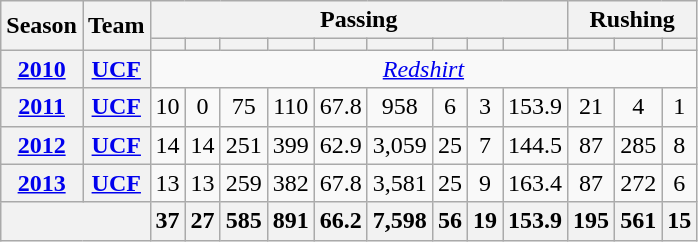<table class="wikitable" style="text-align:center">
<tr>
<th rowspan="2">Season</th>
<th rowspan="2">Team</th>
<th colspan="9">Passing</th>
<th colspan="3">Rushing</th>
</tr>
<tr>
<th></th>
<th></th>
<th></th>
<th></th>
<th></th>
<th></th>
<th></th>
<th></th>
<th></th>
<th></th>
<th></th>
<th></th>
</tr>
<tr>
<th><a href='#'>2010</a></th>
<th><a href='#'>UCF</a></th>
<td colspan="12"> <em><a href='#'>Redshirt</a></em></td>
</tr>
<tr>
<th><a href='#'>2011</a></th>
<th><a href='#'>UCF</a></th>
<td>10</td>
<td>0</td>
<td>75</td>
<td>110</td>
<td>67.8</td>
<td>958</td>
<td>6</td>
<td>3</td>
<td>153.9</td>
<td>21</td>
<td>4</td>
<td>1</td>
</tr>
<tr>
<th><a href='#'>2012</a></th>
<th><a href='#'>UCF</a></th>
<td>14</td>
<td>14</td>
<td>251</td>
<td>399</td>
<td>62.9</td>
<td>3,059</td>
<td>25</td>
<td>7</td>
<td>144.5</td>
<td>87</td>
<td>285</td>
<td>8</td>
</tr>
<tr>
<th><a href='#'>2013</a></th>
<th><a href='#'>UCF</a></th>
<td>13</td>
<td>13</td>
<td>259</td>
<td>382</td>
<td>67.8</td>
<td>3,581</td>
<td>25</td>
<td>9</td>
<td>163.4</td>
<td>87</td>
<td>272</td>
<td>6</td>
</tr>
<tr>
<th colspan="2"></th>
<th>37</th>
<th>27</th>
<th>585</th>
<th>891</th>
<th>66.2</th>
<th>7,598</th>
<th>56</th>
<th>19</th>
<th>153.9</th>
<th>195</th>
<th>561</th>
<th>15</th>
</tr>
</table>
